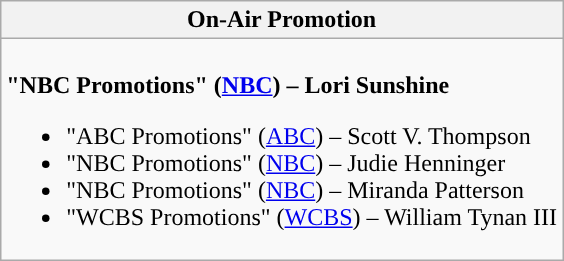<table class=wikitable style="width=100%">
<tr>
<th colspan="2" style="background:">On-Air Promotion</th>
</tr>
<tr>
<td colspan="2" style="vertical-align:top;"><br><strong> "NBC Promotions" (<a href='#'>NBC</a>) – Lori Sunshine</strong><ul><li>"ABC Promotions" (<a href='#'>ABC</a>) – Scott V. Thompson</li><li>"NBC Promotions" (<a href='#'>NBC</a>) – Judie Henninger</li><li>"NBC Promotions" (<a href='#'>NBC</a>) – Miranda Patterson</li><li>"WCBS Promotions" (<a href='#'>WCBS</a>) – William Tynan III</li></ul></td>
</tr>
</table>
